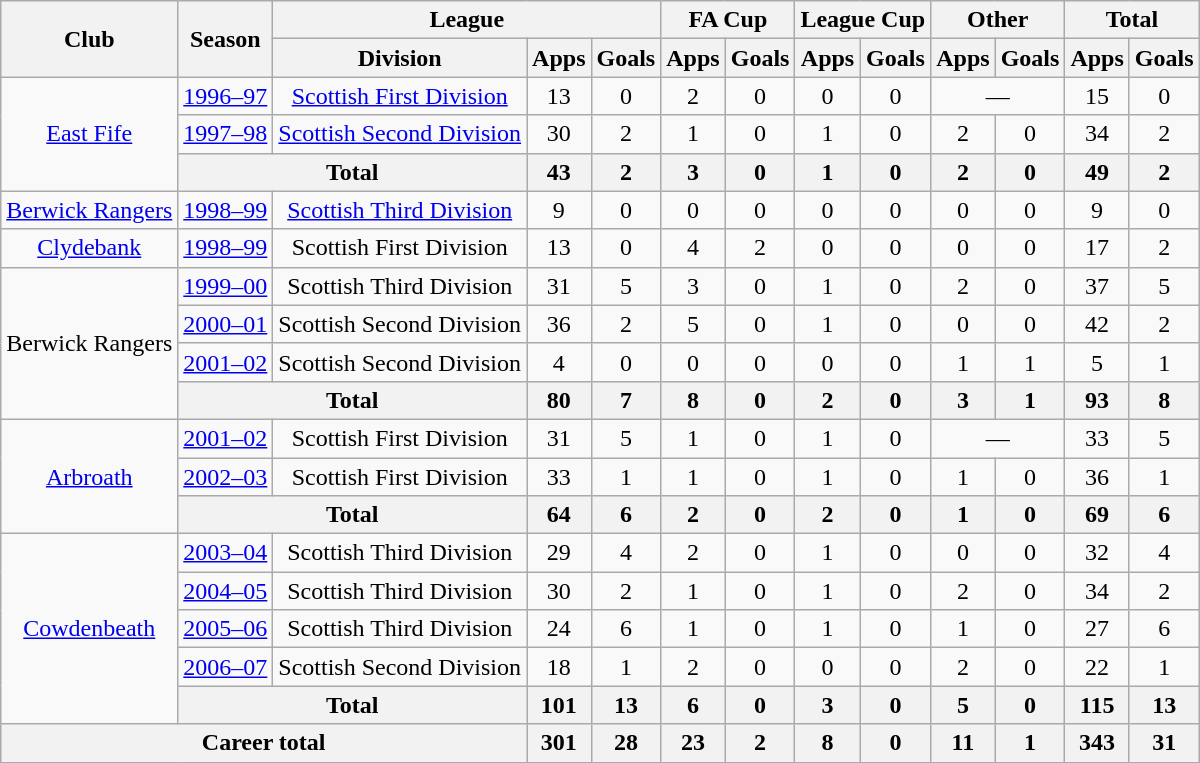<table class="wikitable" style="text-align: center;">
<tr>
<th rowspan="2">Club</th>
<th rowspan="2">Season</th>
<th colspan="3">League</th>
<th colspan="2">FA Cup</th>
<th colspan="2">League Cup</th>
<th colspan="2">Other</th>
<th colspan="2">Total</th>
</tr>
<tr>
<th>Division</th>
<th>Apps</th>
<th>Goals</th>
<th>Apps</th>
<th>Goals</th>
<th>Apps</th>
<th>Goals</th>
<th>Apps</th>
<th>Goals</th>
<th>Apps</th>
<th>Goals</th>
</tr>
<tr>
<td rowspan="3"><a href='#'>East Fife</a></td>
<td><a href='#'>1996–97</a></td>
<td><a href='#'>Scottish First Division</a></td>
<td>13</td>
<td>0</td>
<td>2</td>
<td>0</td>
<td>0</td>
<td>0</td>
<td colspan="2">—</td>
<td>15</td>
<td>0</td>
</tr>
<tr>
<td><a href='#'>1997–98</a></td>
<td><a href='#'>Scottish Second Division</a></td>
<td>30</td>
<td>2</td>
<td>1</td>
<td>0</td>
<td>1</td>
<td>0</td>
<td>2</td>
<td>0</td>
<td>34</td>
<td>2</td>
</tr>
<tr>
<th colspan="2">Total</th>
<th>43</th>
<th>2</th>
<th>3</th>
<th>0</th>
<th>1</th>
<th>0</th>
<th>2</th>
<th>0</th>
<th>49</th>
<th>2</th>
</tr>
<tr>
<td><a href='#'>Berwick Rangers</a></td>
<td><a href='#'>1998–99</a></td>
<td><a href='#'>Scottish Third Division</a></td>
<td>9</td>
<td>0</td>
<td>0</td>
<td>0</td>
<td>0</td>
<td>0</td>
<td>0</td>
<td>0</td>
<td>9</td>
<td>0</td>
</tr>
<tr>
<td><a href='#'>Clydebank</a></td>
<td><a href='#'>1998–99</a></td>
<td>Scottish First Division</td>
<td>13</td>
<td>0</td>
<td>4</td>
<td>2</td>
<td>0</td>
<td>0</td>
<td>0</td>
<td>0</td>
<td>17</td>
<td>2</td>
</tr>
<tr>
<td rowspan="4">Berwick Rangers</td>
<td><a href='#'>1999–00</a></td>
<td>Scottish Third Division</td>
<td>31</td>
<td>5</td>
<td>3</td>
<td>0</td>
<td>1</td>
<td>0</td>
<td>2</td>
<td>0</td>
<td>37</td>
<td>5</td>
</tr>
<tr>
<td><a href='#'>2000–01</a></td>
<td>Scottish Second Division</td>
<td>36</td>
<td>2</td>
<td>5</td>
<td>0</td>
<td>1</td>
<td>0</td>
<td>0</td>
<td>0</td>
<td>42</td>
<td>2</td>
</tr>
<tr>
<td><a href='#'>2001–02</a></td>
<td>Scottish Second Division</td>
<td>4</td>
<td>0</td>
<td>0</td>
<td>0</td>
<td>0</td>
<td>0</td>
<td>1</td>
<td>1</td>
<td>5</td>
<td>1</td>
</tr>
<tr>
<th colspan="2">Total</th>
<th>80</th>
<th>7</th>
<th>8</th>
<th>0</th>
<th>2</th>
<th>0</th>
<th>3</th>
<th>1</th>
<th>93</th>
<th>8</th>
</tr>
<tr>
<td rowspan="3"><a href='#'>Arbroath</a></td>
<td><a href='#'>2001–02</a></td>
<td>Scottish First Division</td>
<td>31</td>
<td>5</td>
<td>1</td>
<td>0</td>
<td>1</td>
<td>0</td>
<td colspan="2">—</td>
<td>33</td>
<td>5</td>
</tr>
<tr>
<td><a href='#'>2002–03</a></td>
<td>Scottish First Division</td>
<td>33</td>
<td>1</td>
<td>1</td>
<td>0</td>
<td>1</td>
<td>0</td>
<td>1</td>
<td>0</td>
<td>36</td>
<td>1</td>
</tr>
<tr>
<th colspan="2">Total</th>
<th>64</th>
<th>6</th>
<th>2</th>
<th>0</th>
<th>2</th>
<th>0</th>
<th>1</th>
<th>0</th>
<th>69</th>
<th>6</th>
</tr>
<tr>
<td rowspan="5"><a href='#'>Cowdenbeath</a></td>
<td><a href='#'>2003–04</a></td>
<td>Scottish Third Division</td>
<td>29</td>
<td>4</td>
<td>2</td>
<td>0</td>
<td>1</td>
<td>0</td>
<td>0</td>
<td>0</td>
<td>32</td>
<td>4</td>
</tr>
<tr>
<td><a href='#'>2004–05</a></td>
<td>Scottish Third Division</td>
<td>30</td>
<td>2</td>
<td>1</td>
<td>0</td>
<td>1</td>
<td>0</td>
<td>2</td>
<td>0</td>
<td>34</td>
<td>2</td>
</tr>
<tr>
<td><a href='#'>2005–06</a></td>
<td>Scottish Third Division</td>
<td>24</td>
<td>6</td>
<td>1</td>
<td>0</td>
<td>1</td>
<td>0</td>
<td>1</td>
<td>0</td>
<td>27</td>
<td>6</td>
</tr>
<tr>
<td><a href='#'>2006–07</a></td>
<td>Scottish Second Division</td>
<td>18</td>
<td>1</td>
<td>2</td>
<td>0</td>
<td>0</td>
<td>0</td>
<td>2</td>
<td>0</td>
<td>22</td>
<td>1</td>
</tr>
<tr>
<th colspan="2">Total</th>
<th>101</th>
<th>13</th>
<th>6</th>
<th>0</th>
<th>3</th>
<th>0</th>
<th>5</th>
<th>0</th>
<th>115</th>
<th>13</th>
</tr>
<tr>
<th colspan="3">Career total</th>
<th>301</th>
<th>28</th>
<th>23</th>
<th>2</th>
<th>8</th>
<th>0</th>
<th>11</th>
<th>1</th>
<th>343</th>
<th>31</th>
</tr>
</table>
